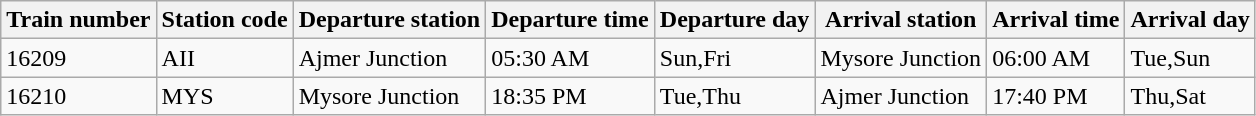<table class="wikitable">
<tr>
<th>Train number</th>
<th>Station code</th>
<th>Departure station</th>
<th>Departure time</th>
<th>Departure day</th>
<th>Arrival station</th>
<th>Arrival time</th>
<th>Arrival day</th>
</tr>
<tr>
<td>16209</td>
<td>AII</td>
<td>Ajmer Junction</td>
<td>05:30 AM</td>
<td>Sun,Fri</td>
<td>Mysore Junction</td>
<td>06:00 AM</td>
<td>Tue,Sun</td>
</tr>
<tr>
<td>16210</td>
<td>MYS</td>
<td>Mysore Junction</td>
<td>18:35 PM</td>
<td>Tue,Thu</td>
<td>Ajmer Junction</td>
<td>17:40 PM</td>
<td>Thu,Sat</td>
</tr>
</table>
